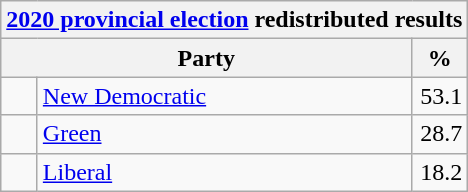<table class="wikitable">
<tr>
<th colspan="4"><a href='#'>2020 provincial election</a> redistributed results</th>
</tr>
<tr>
<th bgcolor="#DDDDFF" width="130px" colspan="2">Party</th>
<th bgcolor="#DDDDFF" width="30px">%</th>
</tr>
<tr>
<td> </td>
<td><a href='#'>New Democratic</a></td>
<td align=right>53.1</td>
</tr>
<tr>
<td> </td>
<td><a href='#'>Green</a></td>
<td align=right>28.7</td>
</tr>
<tr>
<td> </td>
<td><a href='#'>Liberal</a></td>
<td align=right>18.2</td>
</tr>
</table>
